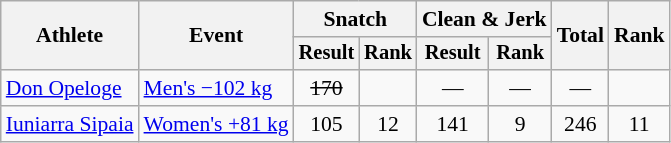<table class="wikitable" style="font-size:90%">
<tr>
<th rowspan="2">Athlete</th>
<th rowspan="2">Event</th>
<th colspan="2">Snatch</th>
<th colspan="2">Clean & Jerk</th>
<th rowspan="2">Total</th>
<th rowspan="2">Rank</th>
</tr>
<tr style="font-size:95%">
<th>Result</th>
<th>Rank</th>
<th>Result</th>
<th>Rank</th>
</tr>
<tr align=center>
<td align=left><a href='#'>Don Opeloge</a></td>
<td align=left><a href='#'>Men's −102 kg</a></td>
<td><s>170</s></td>
<td></td>
<td>—</td>
<td>—</td>
<td>—</td>
<td></td>
</tr>
<tr align=center>
<td align=left><a href='#'>Iuniarra Sipaia</a></td>
<td align=left><a href='#'>Women's +81 kg</a></td>
<td>105</td>
<td>12</td>
<td>141</td>
<td>9</td>
<td>246</td>
<td>11</td>
</tr>
</table>
